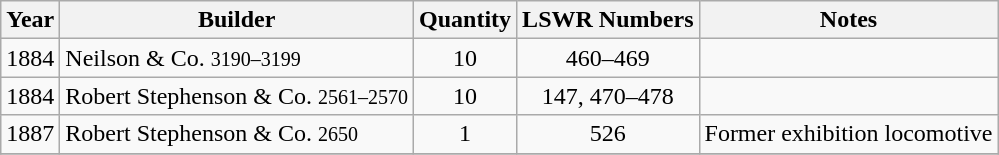<table class="wikitable">
<tr>
<th>Year</th>
<th>Builder</th>
<th>Quantity</th>
<th>LSWR Numbers</th>
<th>Notes</th>
</tr>
<tr style="text-align:center">
<td>1884</td>
<td style="text-align:left">Neilson & Co. <small>3190–3199</small></td>
<td>10</td>
<td>460–469</td>
<td></td>
</tr>
<tr style="text-align:center">
<td>1884</td>
<td style="text-align:left">Robert Stephenson & Co. <small>2561–2570</small></td>
<td>10</td>
<td>147, 470–478</td>
<td></td>
</tr>
<tr style="text-align:center">
<td>1887</td>
<td style="text-align:left">Robert Stephenson & Co. <small>2650</small></td>
<td>1</td>
<td>526</td>
<td>Former exhibition locomotive</td>
</tr>
<tr>
</tr>
</table>
